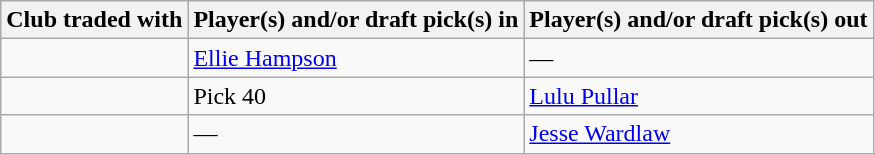<table class="wikitable plainrowheaders">
<tr>
<th scope="col"><strong>Club traded with</strong></th>
<th scope="col"><strong>Player(s) and/or draft pick(s) in</strong></th>
<th scope="col"><strong>Player(s) and/or draft pick(s) out</strong></th>
</tr>
<tr>
<td></td>
<td><a href='#'>Ellie Hampson</a></td>
<td>—</td>
</tr>
<tr>
<td></td>
<td>Pick 40</td>
<td><a href='#'>Lulu Pullar</a></td>
</tr>
<tr>
<td></td>
<td>—</td>
<td><a href='#'>Jesse Wardlaw</a></td>
</tr>
</table>
